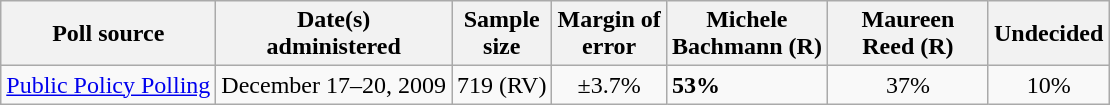<table class="wikitable">
<tr>
<th>Poll source</th>
<th>Date(s)<br>administered</th>
<th>Sample<br>size</th>
<th>Margin of <br>error</th>
<th style="width:100px;">Michele<br>Bachmann (R)</th>
<th style="width:100px;">Maureen<br>Reed (R)</th>
<th>Undecided</th>
</tr>
<tr>
<td><a href='#'>Public Policy Polling</a></td>
<td align=center>December 17–20, 2009</td>
<td align=center>719 (RV)</td>
<td align=center>±3.7%</td>
<td><strong>53%</strong></td>
<td align=center>37%</td>
<td align=center>10%</td>
</tr>
</table>
